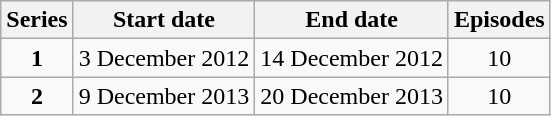<table class="wikitable" style="text-align:center;">
<tr>
<th>Series</th>
<th>Start date</th>
<th>End date</th>
<th>Episodes</th>
</tr>
<tr>
<td><strong>1</strong></td>
<td>3 December 2012</td>
<td>14 December 2012</td>
<td>10</td>
</tr>
<tr>
<td><strong>2</strong></td>
<td>9 December 2013</td>
<td>20 December 2013</td>
<td>10</td>
</tr>
</table>
